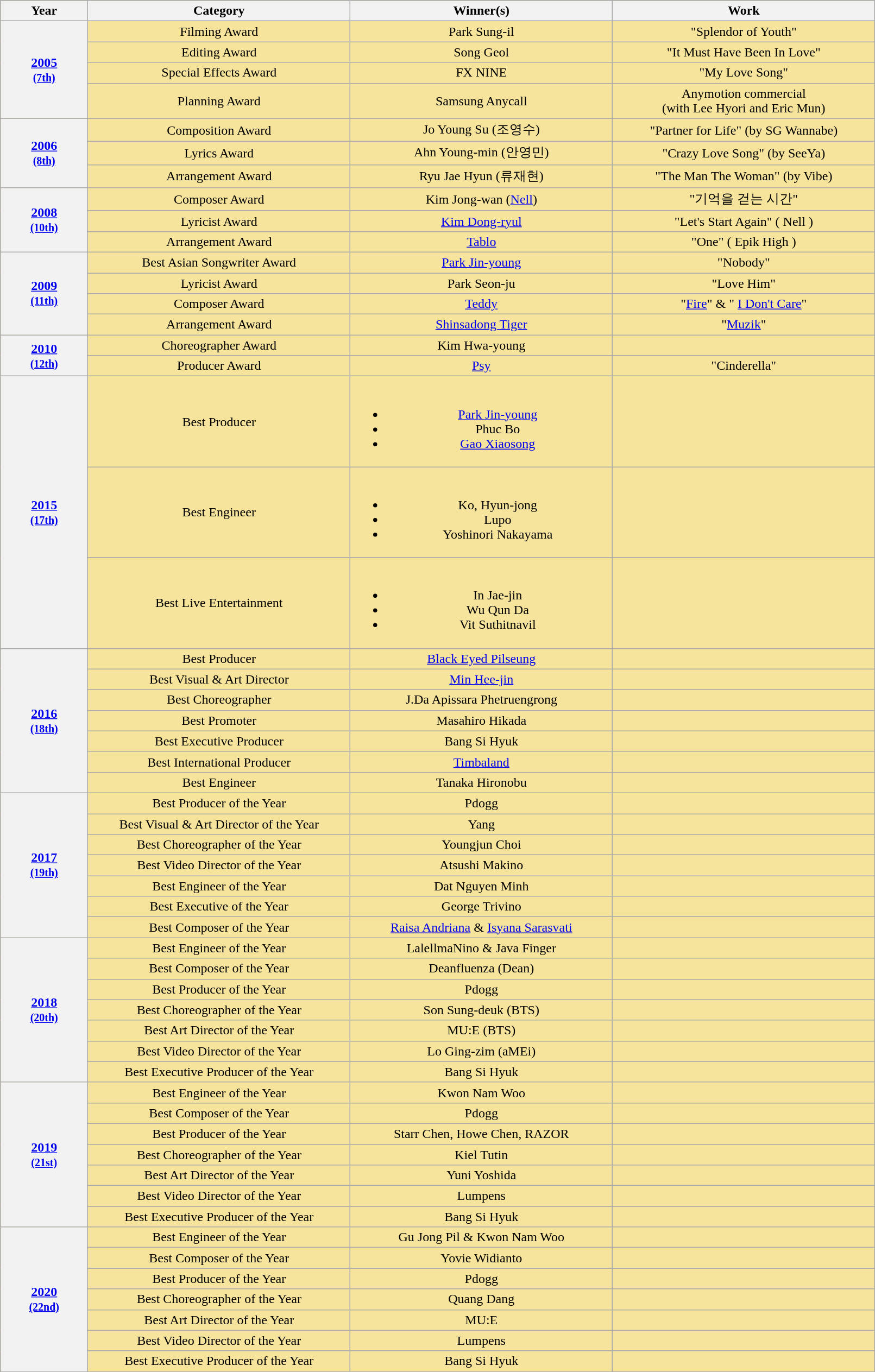<table class="wikitable" rowspan=2 style="text-align: center; width:85%; background: #f6e39c">
<tr style="background:#bebebe;">
<th scope="col" style="width:10%;">Year</th>
<th scope="col" style="width:30%;">Category</th>
<th scope="col" style="width:30%;">Winner(s)</th>
<th scope="col" style="width:70%;">Work</th>
</tr>
<tr>
<th scope="row" style="text-align:center" rowspan=4><a href='#'>2005<br><small>(7th)</small></a></th>
<td>Filming Award</td>
<td>Park Sung-il</td>
<td>"Splendor of Youth"</td>
</tr>
<tr>
<td>Editing Award</td>
<td>Song Geol</td>
<td>"It Must Have Been In Love"</td>
</tr>
<tr>
<td>Special Effects Award</td>
<td>FX NINE</td>
<td>"My Love Song"</td>
</tr>
<tr>
<td>Planning Award</td>
<td>Samsung Anycall</td>
<td>Anymotion commercial<br>(with Lee Hyori and Eric Mun)</td>
</tr>
<tr>
<th scope="row" style="text-align:center" rowspan=3><a href='#'>2006<br><small>(8th)</small></a></th>
<td>Composition Award</td>
<td>Jo Young Su (조영수)</td>
<td>"Partner for Life" (by SG Wannabe)</td>
</tr>
<tr>
<td>Lyrics Award</td>
<td>Ahn Young-min (안영민)</td>
<td>"Crazy Love Song" (by SeeYa)</td>
</tr>
<tr>
<td>Arrangement Award</td>
<td>Ryu Jae Hyun (류재현)</td>
<td>"The Man The Woman" (by Vibe)</td>
</tr>
<tr>
<th scope="row" style="text-align:center" rowspan=3><a href='#'>2008<br><small>(10th)</small></a></th>
<td>Composer Award</td>
<td>Kim Jong-wan (<a href='#'>Nell</a>)</td>
<td>"기억을 걷는 시간"</td>
</tr>
<tr>
<td>Lyricist Award</td>
<td><a href='#'>Kim Dong-ryul</a></td>
<td>"Let's Start Again" ( Nell )</td>
</tr>
<tr>
<td>Arrangement Award</td>
<td><a href='#'>Tablo</a></td>
<td>"One" ( Epik High )</td>
</tr>
<tr>
<th scope="row" style="text-align:center" rowspan=4><a href='#'>2009<br><small>(11th)</small></a></th>
<td>Best Asian Songwriter Award</td>
<td><a href='#'>Park Jin-young</a></td>
<td>"Nobody"</td>
</tr>
<tr>
<td>Lyricist Award</td>
<td>Park Seon-ju</td>
<td>"Love Him"</td>
</tr>
<tr>
<td>Composer Award</td>
<td><a href='#'>Teddy</a></td>
<td>"<a href='#'>Fire</a>" & " <a href='#'>I Don't Care</a>"</td>
</tr>
<tr>
<td>Arrangement Award</td>
<td><a href='#'>Shinsadong Tiger</a></td>
<td>"<a href='#'>Muzik</a>"</td>
</tr>
<tr>
<th scope="row" style="text-align:center" rowspan=2><a href='#'>2010<br><small>(12th)</small></a></th>
<td>Choreographer Award</td>
<td>Kim Hwa-young</td>
<td></td>
</tr>
<tr>
<td>Producer Award</td>
<td><a href='#'>Psy</a></td>
<td>"Cinderella"</td>
</tr>
<tr>
<th scope="row" style="text-align:center" rowspan=3><a href='#'>2015 <br><small>(17th)</small></a></th>
<td>Best Producer</td>
<td><br><ul><li> <a href='#'>Park Jin-young</a></li><li> Phuc Bo</li><li> <a href='#'>Gao Xiaosong</a></li></ul></td>
<td></td>
</tr>
<tr>
<td>Best Engineer</td>
<td><br><ul><li> Ko, Hyun-jong</li><li> Lupo </li><li> Yoshinori Nakayama</li></ul></td>
<td></td>
</tr>
<tr>
<td>Best Live Entertainment</td>
<td><br><ul><li> In Jae-jin</li><li> Wu Qun Da</li><li> Vit Suthitnavil</li></ul></td>
<td></td>
</tr>
<tr>
<th scope="row" style="text-align:center" rowspan=7><a href='#'>2016 <br><small>(18th)</small></a></th>
<td>Best Producer</td>
<td> <a href='#'>Black Eyed Pilseung</a></td>
<td></td>
</tr>
<tr>
<td>Best Visual & Art Director</td>
<td> <a href='#'>Min Hee-jin</a></td>
<td></td>
</tr>
<tr>
<td>Best Choreographer</td>
<td> J.Da Apissara Phetruengrong</td>
<td></td>
</tr>
<tr>
<td>Best Promoter</td>
<td> Masahiro Hikada</td>
<td></td>
</tr>
<tr>
<td>Best Executive Producer</td>
<td> Bang Si Hyuk</td>
<td></td>
</tr>
<tr>
<td>Best International Producer</td>
<td> <a href='#'>Timbaland</a></td>
<td></td>
</tr>
<tr>
<td>Best Engineer</td>
<td> Tanaka Hironobu</td>
<td></td>
</tr>
<tr>
<th scope="row" style="text-align:center" rowspan=7><a href='#'>2017<br><small>(19th)</small></a></th>
<td>Best Producer of the Year</td>
<td> Pdogg</td>
<td></td>
</tr>
<tr>
<td>Best Visual & Art Director of the Year</td>
<td> Yang</td>
<td></td>
</tr>
<tr>
<td>Best Choreographer of the Year</td>
<td> Youngjun Choi</td>
<td></td>
</tr>
<tr>
<td>Best Video Director of the Year</td>
<td> Atsushi Makino</td>
<td></td>
</tr>
<tr>
<td>Best Engineer of the Year</td>
<td> Dat Nguyen Minh</td>
<td></td>
</tr>
<tr>
<td>Best Executive of the Year</td>
<td> George Trivino</td>
<td></td>
</tr>
<tr>
<td>Best Composer of the Year</td>
<td> <a href='#'>Raisa Andriana</a> & <a href='#'>Isyana Sarasvati</a></td>
<td></td>
</tr>
<tr>
<th rowspan="7"><a href='#'>2018<br><small>(20th)</small></a></th>
<td>Best Engineer of the Year</td>
<td> LalellmaNino & Java Finger</td>
<td></td>
</tr>
<tr>
<td>Best Composer of the Year</td>
<td> Deanfluenza (Dean)</td>
<td></td>
</tr>
<tr>
<td>Best Producer of the Year</td>
<td> Pdogg</td>
<td></td>
</tr>
<tr>
<td>Best Choreographer of the Year</td>
<td> Son Sung-deuk (BTS)</td>
<td></td>
</tr>
<tr>
<td>Best Art Director of the Year</td>
<td>MU:E (BTS)</td>
<td></td>
</tr>
<tr>
<td>Best Video Director of the Year</td>
<td> Lo Ging-zim (aMEi)</td>
<td></td>
</tr>
<tr>
<td>Best Executive Producer of the Year</td>
<td> Bang Si Hyuk</td>
<td></td>
</tr>
<tr>
<th rowspan="7"><a href='#'>2019<br><small>(21st)</small></a></th>
<td>Best Engineer of the Year</td>
<td> Kwon Nam Woo</td>
<td></td>
</tr>
<tr>
<td>Best Composer of the Year</td>
<td> Pdogg</td>
<td></td>
</tr>
<tr>
<td>Best Producer of the Year</td>
<td> Starr Chen, Howe Chen, RAZOR</td>
<td></td>
</tr>
<tr>
<td>Best Choreographer of the Year</td>
<td> Kiel Tutin</td>
<td></td>
</tr>
<tr>
<td>Best Art Director of the Year</td>
<td> Yuni Yoshida</td>
<td></td>
</tr>
<tr>
<td>Best Video Director of the Year</td>
<td> Lumpens</td>
<td></td>
</tr>
<tr>
<td>Best Executive Producer of the Year</td>
<td> Bang Si Hyuk</td>
<td></td>
</tr>
<tr>
<th rowspan="7"><a href='#'>2020<br><small>(22nd)</small></a></th>
<td>Best Engineer of the Year</td>
<td> Gu Jong Pil & Kwon Nam Woo</td>
<td></td>
</tr>
<tr>
<td>Best Composer of the Year</td>
<td> Yovie Widianto</td>
<td></td>
</tr>
<tr>
<td>Best Producer of the Year</td>
<td> Pdogg</td>
<td></td>
</tr>
<tr>
<td>Best Choreographer of the Year</td>
<td> Quang Dang</td>
<td></td>
</tr>
<tr>
<td>Best Art Director of the Year</td>
<td> MU:E</td>
<td></td>
</tr>
<tr>
<td>Best Video Director of the Year</td>
<td> Lumpens</td>
<td></td>
</tr>
<tr>
<td>Best Executive Producer of the Year</td>
<td> Bang Si Hyuk</td>
<td></td>
</tr>
<tr>
</tr>
</table>
